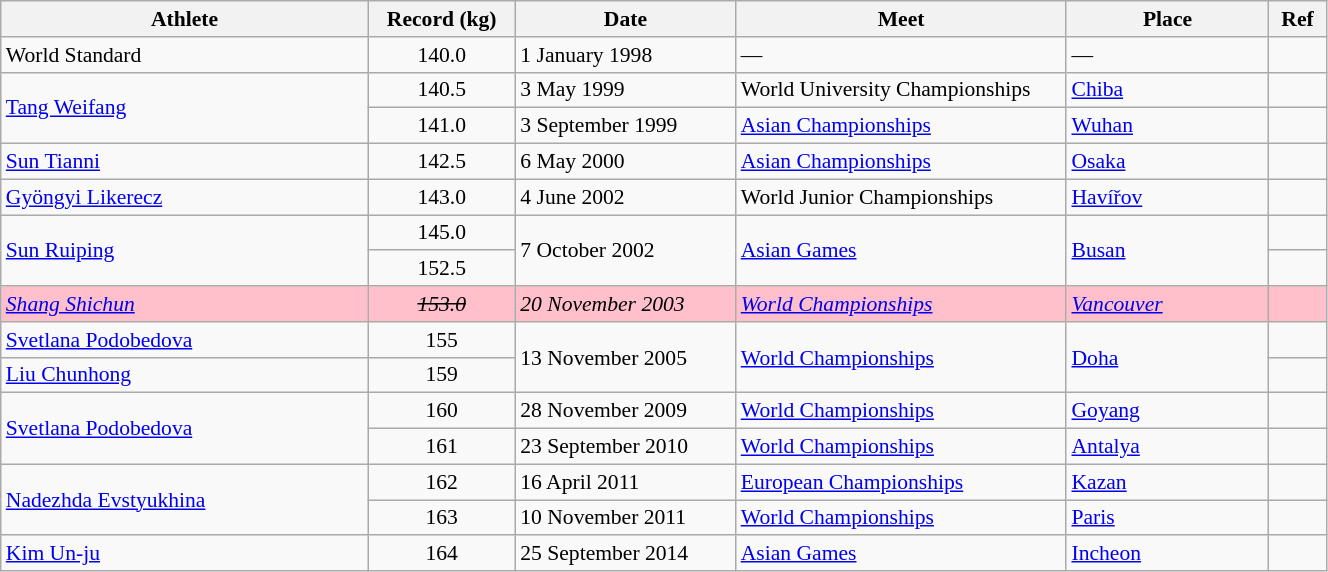<table class="wikitable" style="font-size:90%; width: 70%;">
<tr>
<th width=20%>Athlete</th>
<th width=8%>Record (kg)</th>
<th width=12%>Date</th>
<th width=18%>Meet</th>
<th width=11%>Place</th>
<th width=3%>Ref</th>
</tr>
<tr>
<td>World Standard</td>
<td align="center">140.0</td>
<td>1 January 1998</td>
<td>—</td>
<td>—</td>
<td></td>
</tr>
<tr>
<td rowspan=2> <a href='#'>Tang Weifang</a></td>
<td align="center">140.5</td>
<td>3 May 1999</td>
<td>World University Championships</td>
<td><a href='#'>Chiba</a></td>
<td></td>
</tr>
<tr>
<td align="center">141.0</td>
<td>3 September 1999</td>
<td><a href='#'>Asian Championships</a></td>
<td><a href='#'>Wuhan</a></td>
<td></td>
</tr>
<tr>
<td> <a href='#'>Sun Tianni</a></td>
<td align="center">142.5</td>
<td>6 May 2000</td>
<td><a href='#'>Asian Championships</a></td>
<td><a href='#'>Osaka</a></td>
<td></td>
</tr>
<tr>
<td> <a href='#'>Gyöngyi Likerecz</a></td>
<td align="center">143.0</td>
<td>4 June 2002</td>
<td>World Junior Championships</td>
<td><a href='#'>Havířov</a></td>
<td></td>
</tr>
<tr>
<td rowspan=2> <a href='#'>Sun Ruiping</a></td>
<td align="center">145.0</td>
<td rowspan=2>7 October 2002</td>
<td rowspan=2><a href='#'>Asian Games</a></td>
<td rowspan=2><a href='#'>Busan</a></td>
<td></td>
</tr>
<tr>
<td align="center">152.5</td>
<td></td>
</tr>
<tr bgcolor=pink>
<td><em> <a href='#'>Shang Shichun</a></em></td>
<td align="center"><em><s>153.0</s></em></td>
<td><em>20 November 2003</em></td>
<td><em><a href='#'>World Championships</a></em></td>
<td><em><a href='#'>Vancouver</a></em></td>
<td></td>
</tr>
<tr>
<td> <a href='#'>Svetlana Podobedova</a></td>
<td align="center">155</td>
<td rowspan=2>13 November 2005</td>
<td rowspan=2><a href='#'>World Championships</a></td>
<td rowspan=2><a href='#'>Doha</a></td>
<td></td>
</tr>
<tr>
<td> <a href='#'>Liu Chunhong</a></td>
<td align="center">159</td>
<td></td>
</tr>
<tr>
<td rowspan=2> <a href='#'>Svetlana Podobedova</a></td>
<td align="center">160</td>
<td>28 November 2009</td>
<td><a href='#'>World Championships</a></td>
<td><a href='#'>Goyang</a></td>
<td></td>
</tr>
<tr>
<td align="center">161</td>
<td>23 September 2010</td>
<td><a href='#'>World Championships</a></td>
<td><a href='#'>Antalya</a></td>
<td></td>
</tr>
<tr>
<td rowspan=2> <a href='#'>Nadezhda Evstyukhina</a></td>
<td align="center">162</td>
<td>16 April 2011</td>
<td><a href='#'>European Championships</a></td>
<td><a href='#'>Kazan</a></td>
<td></td>
</tr>
<tr>
<td align="center">163</td>
<td>10 November 2011</td>
<td><a href='#'>World Championships</a></td>
<td><a href='#'>Paris</a></td>
<td></td>
</tr>
<tr>
<td> <a href='#'>Kim Un-ju</a></td>
<td align="center">164</td>
<td>25 September 2014</td>
<td><a href='#'>Asian Games</a></td>
<td><a href='#'>Incheon</a></td>
<td></td>
</tr>
</table>
